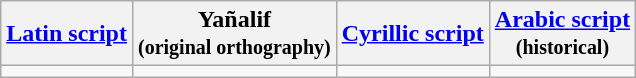<table class="wikitable">
<tr>
<th><a href='#'>Latin script</a></th>
<th>Yañalif<br><small>(original orthography)</small></th>
<th><a href='#'>Cyrillic script</a></th>
<th><a href='#'>Arabic script</a><br><small>(historical)</small></th>
</tr>
<tr>
<td></td>
<td></td>
<td></td>
<td></td>
</tr>
</table>
